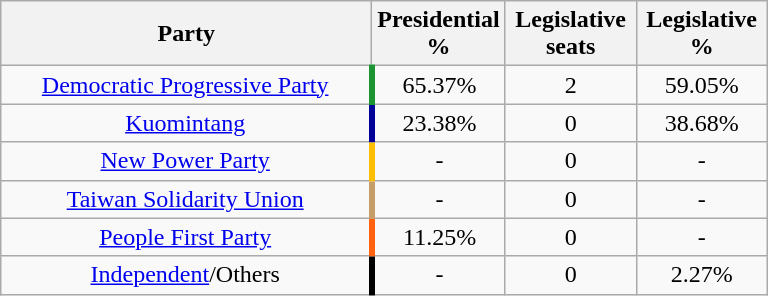<table class="wikitable" style="text-align:center">
<tr>
<th width=240>Party</th>
<th width=80>Presidential %</th>
<th width=80>Legislative seats</th>
<th width=80>Legislative %</th>
</tr>
<tr>
<td align=center style="border-right:4px solid #1B9431;" align="center"><a href='#'>Democratic Progressive Party</a></td>
<td>65.37%</td>
<td>2</td>
<td>59.05%</td>
</tr>
<tr>
<td align=center style="border-right:4px solid #000099;" align="center"><a href='#'>Kuomintang</a></td>
<td>23.38%</td>
<td>0</td>
<td>38.68%</td>
</tr>
<tr>
<td align=center style="border-right:4px solid #FBBE01;" align="center"><a href='#'>New Power Party</a></td>
<td>-</td>
<td>0</td>
<td>-</td>
</tr>
<tr>
<td align=center style="border-right:4px solid #C69E6A;" align="center"><a href='#'>Taiwan Solidarity Union</a></td>
<td>-</td>
<td>0</td>
<td>-</td>
</tr>
<tr>
<td align=center style="border-right:4px solid #FF6310;" align="center"><a href='#'>People First Party</a></td>
<td>11.25%</td>
<td>0</td>
<td>-</td>
</tr>
<tr>
<td align=center style="border-right:4px solid #000000;" align="center"><a href='#'>Independent</a>/Others</td>
<td>-</td>
<td>0</td>
<td>2.27%</td>
</tr>
</table>
